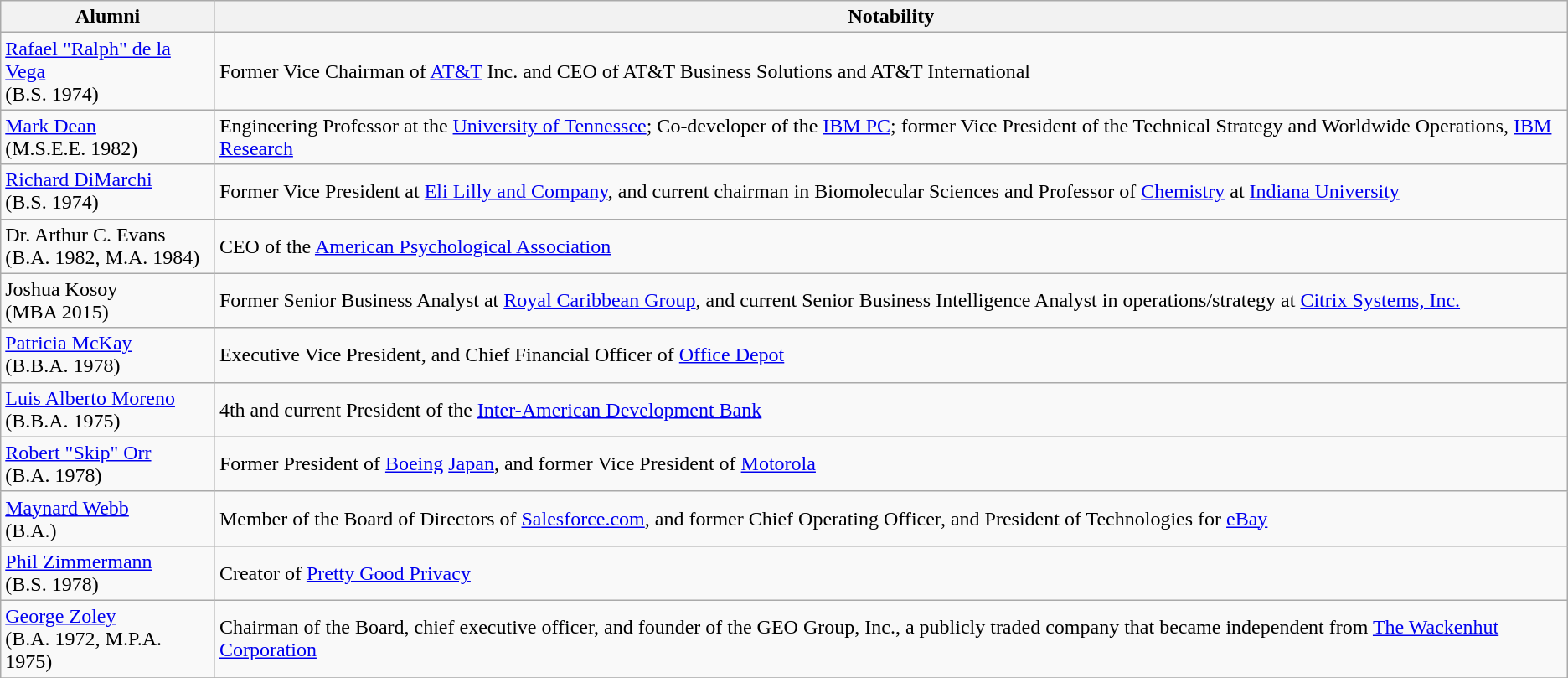<table class="wikitable">
<tr>
<th>Alumni</th>
<th>Notability</th>
</tr>
<tr>
<td><a href='#'>Rafael "Ralph" de la Vega</a><br>(B.S. 1974)</td>
<td>Former Vice Chairman of <a href='#'>AT&T</a> Inc. and CEO of AT&T Business Solutions and AT&T International</td>
</tr>
<tr>
<td><a href='#'>Mark Dean</a> <br>(M.S.E.E. 1982)</td>
<td>Engineering Professor at the <a href='#'>University of Tennessee</a>; Co-developer of the <a href='#'>IBM PC</a>; former Vice President of the Technical Strategy and Worldwide Operations, <a href='#'>IBM Research</a></td>
</tr>
<tr>
<td><a href='#'>Richard DiMarchi</a> <br>(B.S. 1974)</td>
<td>Former Vice President at <a href='#'>Eli Lilly and Company</a>, and current chairman in Biomolecular Sciences and Professor of <a href='#'>Chemistry</a> at <a href='#'>Indiana University</a></td>
</tr>
<tr>
<td>Dr. Arthur C. Evans<br>(B.A. 1982, M.A. 1984)</td>
<td>CEO of the <a href='#'>American Psychological Association</a></td>
</tr>
<tr>
<td>Joshua Kosoy<br>(MBA 2015)</td>
<td>Former Senior Business Analyst at <a href='#'>Royal Caribbean Group</a>, and current Senior Business Intelligence Analyst in operations/strategy at <a href='#'>Citrix Systems, Inc.</a></td>
</tr>
<tr>
<td><a href='#'>Patricia McKay</a> <br>(B.B.A. 1978)</td>
<td>Executive Vice President, and Chief Financial Officer of <a href='#'>Office Depot</a></td>
</tr>
<tr>
<td><a href='#'>Luis Alberto Moreno</a> <br>(B.B.A. 1975)</td>
<td>4th and current President of the <a href='#'>Inter-American Development Bank</a></td>
</tr>
<tr>
<td><a href='#'>Robert "Skip" Orr</a><br>(B.A. 1978)</td>
<td>Former President of <a href='#'>Boeing</a> <a href='#'>Japan</a>, and former Vice President of <a href='#'>Motorola</a></td>
</tr>
<tr>
<td><a href='#'>Maynard Webb</a><br>(B.A.)</td>
<td>Member of the Board of Directors of <a href='#'>Salesforce.com</a>, and former Chief Operating Officer, and President of Technologies for <a href='#'>eBay</a></td>
</tr>
<tr>
<td><a href='#'>Phil Zimmermann</a> <br>(B.S. 1978)</td>
<td>Creator of <a href='#'>Pretty Good Privacy</a></td>
</tr>
<tr>
<td><a href='#'>George Zoley</a><br>(B.A. 1972, M.P.A. 1975)</td>
<td>Chairman of the Board, chief executive officer, and founder of the GEO Group, Inc., a publicly traded company that became independent from <a href='#'>The Wackenhut Corporation</a></td>
</tr>
<tr>
</tr>
</table>
